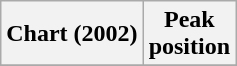<table class="wikitable sortable plainrowheaders">
<tr>
<th>Chart (2002)</th>
<th>Peak<br>position</th>
</tr>
<tr>
</tr>
</table>
